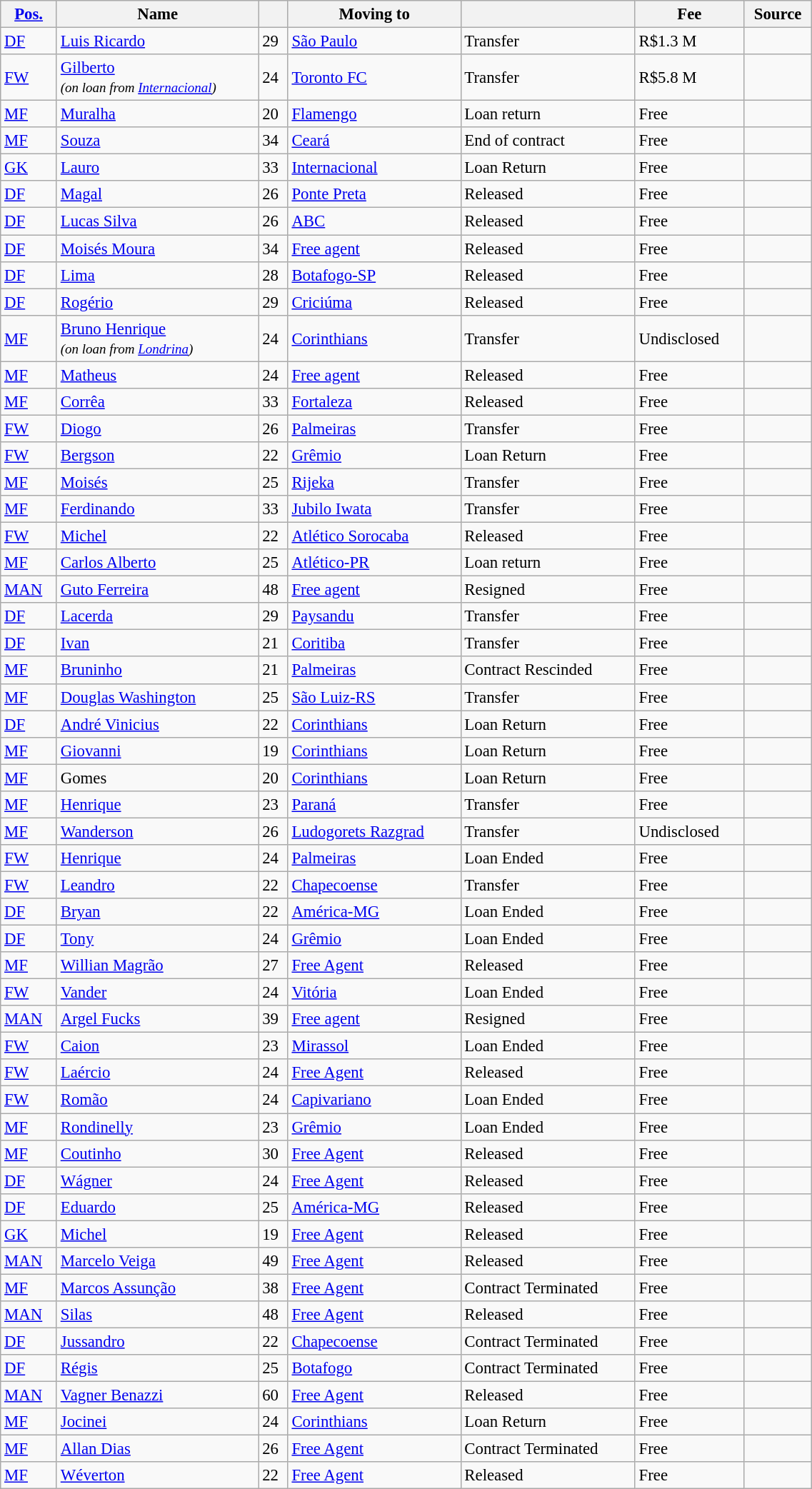<table class="wikitable sortable" style="width:60%; text-align:center; font-size:95%; text-align:left;">
<tr>
<th><a href='#'>Pos.</a></th>
<th>Name</th>
<th></th>
<th>Moving to</th>
<th></th>
<th>Fee</th>
<th>Source</th>
</tr>
<tr>
<td><a href='#'>DF</a></td>
<td style="text-align:left;"> <a href='#'>Luis Ricardo</a></td>
<td>29</td>
<td style="text-align:left;"><a href='#'>São Paulo</a></td>
<td>Transfer</td>
<td>R$1.3 M</td>
<td></td>
</tr>
<tr>
<td><a href='#'>FW</a></td>
<td style="text-align:left;"> <a href='#'>Gilberto</a><br><small><em>(on loan from <a href='#'>Internacional</a>)</em></small></td>
<td>24</td>
<td style="text-align:left;"> <a href='#'>Toronto FC</a></td>
<td>Transfer</td>
<td>R$5.8 M</td>
<td></td>
</tr>
<tr>
<td><a href='#'>MF</a></td>
<td style="text-align:left;"> <a href='#'>Muralha</a></td>
<td>20</td>
<td style="text-align:left;"><a href='#'>Flamengo</a></td>
<td>Loan return</td>
<td>Free</td>
<td></td>
</tr>
<tr>
<td><a href='#'>MF</a></td>
<td style="text-align:left;"> <a href='#'>Souza</a></td>
<td>34</td>
<td style="text-align:left;"><a href='#'>Ceará</a></td>
<td>End of contract</td>
<td>Free</td>
<td></td>
</tr>
<tr>
<td><a href='#'>GK</a></td>
<td style="text-align:left;"> <a href='#'>Lauro</a></td>
<td>33</td>
<td style="text-align:left;"><a href='#'>Internacional</a></td>
<td>Loan Return</td>
<td>Free</td>
<td></td>
</tr>
<tr>
<td><a href='#'>DF</a></td>
<td style="text-align:left;"> <a href='#'>Magal</a></td>
<td>26</td>
<td style="text-align:left;"><a href='#'>Ponte Preta</a></td>
<td>Released</td>
<td>Free</td>
<td></td>
</tr>
<tr>
<td><a href='#'>DF</a></td>
<td style="text-align:left;"> <a href='#'>Lucas Silva</a></td>
<td>26</td>
<td style="text-align:left;"><a href='#'>ABC</a></td>
<td>Released</td>
<td>Free</td>
<td></td>
</tr>
<tr>
<td><a href='#'>DF</a></td>
<td style="text-align:left;"> <a href='#'>Moisés Moura</a></td>
<td>34</td>
<td style="text-align:left;"><a href='#'>Free agent</a></td>
<td>Released</td>
<td>Free</td>
<td></td>
</tr>
<tr>
<td><a href='#'>DF</a></td>
<td style="text-align:left;"> <a href='#'>Lima</a></td>
<td>28</td>
<td style="text-align:left;"><a href='#'>Botafogo-SP</a></td>
<td>Released</td>
<td>Free</td>
<td></td>
</tr>
<tr>
<td><a href='#'>DF</a></td>
<td style="text-align:left;"> <a href='#'>Rogério</a></td>
<td>29</td>
<td style="text-align:left;"><a href='#'>Criciúma</a></td>
<td>Released</td>
<td>Free</td>
<td></td>
</tr>
<tr>
<td><a href='#'>MF</a></td>
<td style="text-align:left;"> <a href='#'>Bruno Henrique</a><br><small><em>(on loan from <a href='#'>Londrina</a>)</em></small></td>
<td>24</td>
<td style="text-align:left;"><a href='#'>Corinthians</a></td>
<td>Transfer</td>
<td>Undisclosed</td>
<td></td>
</tr>
<tr>
<td><a href='#'>MF</a></td>
<td style="text-align:left;"> <a href='#'>Matheus</a></td>
<td>24</td>
<td style="text-align:left;"><a href='#'>Free agent</a></td>
<td>Released</td>
<td>Free</td>
<td></td>
</tr>
<tr>
<td><a href='#'>MF</a></td>
<td style="text-align:left;"> <a href='#'>Corrêa</a></td>
<td>33</td>
<td style="text-align:left;"><a href='#'>Fortaleza</a></td>
<td>Released</td>
<td>Free</td>
<td></td>
</tr>
<tr>
<td><a href='#'>FW</a></td>
<td style="text-align:left;"> <a href='#'>Diogo</a></td>
<td>26</td>
<td style="text-align:left;"><a href='#'>Palmeiras</a></td>
<td>Transfer</td>
<td>Free</td>
<td></td>
</tr>
<tr>
<td><a href='#'>FW</a></td>
<td style="text-align:left;"> <a href='#'>Bergson</a></td>
<td>22</td>
<td style="text-align:left;"><a href='#'>Grêmio</a></td>
<td>Loan Return</td>
<td>Free</td>
<td></td>
</tr>
<tr>
<td><a href='#'>MF</a></td>
<td style="text-align:left;"> <a href='#'>Moisés</a></td>
<td>25</td>
<td style="text-align:left;"> <a href='#'>Rijeka</a></td>
<td>Transfer</td>
<td>Free</td>
<td></td>
</tr>
<tr>
<td><a href='#'>MF</a></td>
<td style="text-align:left;"> <a href='#'>Ferdinando</a></td>
<td>33</td>
<td style="text-align:left;"> <a href='#'>Jubilo Iwata</a></td>
<td>Transfer</td>
<td>Free</td>
<td></td>
</tr>
<tr>
<td><a href='#'>FW</a></td>
<td style="text-align:left;"> <a href='#'>Michel</a></td>
<td>22</td>
<td style="text-align:left;"><a href='#'>Atlético Sorocaba</a></td>
<td>Released</td>
<td>Free</td>
<td></td>
</tr>
<tr>
<td><a href='#'>MF</a></td>
<td style="text-align:left;"> <a href='#'>Carlos Alberto</a></td>
<td>25</td>
<td style="text-align:left;"><a href='#'>Atlético-PR</a></td>
<td>Loan return</td>
<td>Free</td>
<td></td>
</tr>
<tr>
<td><a href='#'>MAN</a></td>
<td style="text-align:left;"> <a href='#'>Guto Ferreira</a></td>
<td>48</td>
<td style="text-align:left;"><a href='#'>Free agent</a></td>
<td>Resigned</td>
<td>Free</td>
<td></td>
</tr>
<tr>
<td><a href='#'>DF</a></td>
<td style="text-align:left;"> <a href='#'>Lacerda</a></td>
<td>29</td>
<td style="text-align:left;"><a href='#'>Paysandu</a></td>
<td>Transfer</td>
<td>Free</td>
<td></td>
</tr>
<tr>
<td><a href='#'>DF</a></td>
<td style="text-align:left;"> <a href='#'>Ivan</a></td>
<td>21</td>
<td style="text-align:left;"><a href='#'>Coritiba</a></td>
<td>Transfer</td>
<td>Free</td>
<td></td>
</tr>
<tr>
<td><a href='#'>MF</a></td>
<td style="text-align:left;"> <a href='#'>Bruninho</a></td>
<td>21</td>
<td style="text-align:left;"><a href='#'>Palmeiras</a></td>
<td>Contract Rescinded</td>
<td>Free</td>
<td></td>
</tr>
<tr>
<td><a href='#'>MF</a></td>
<td style="text-align:left;"> <a href='#'>Douglas Washington</a></td>
<td>25</td>
<td style="text-align:left;"><a href='#'>São Luiz-RS</a></td>
<td>Transfer</td>
<td>Free</td>
<td></td>
</tr>
<tr>
<td><a href='#'>DF</a></td>
<td style="text-align:left;"> <a href='#'>André Vinicius</a></td>
<td>22</td>
<td style="text-align:left;"><a href='#'>Corinthians</a></td>
<td>Loan Return</td>
<td>Free</td>
<td></td>
</tr>
<tr>
<td><a href='#'>MF</a></td>
<td style="text-align:left;"> <a href='#'>Giovanni</a></td>
<td>19</td>
<td style="text-align:left;"><a href='#'>Corinthians</a></td>
<td>Loan Return</td>
<td>Free</td>
<td></td>
</tr>
<tr>
<td><a href='#'>MF</a></td>
<td style="text-align:left;"> Gomes</td>
<td>20</td>
<td style="text-align:left;"><a href='#'>Corinthians</a></td>
<td>Loan Return</td>
<td>Free</td>
<td></td>
</tr>
<tr>
<td><a href='#'>MF</a></td>
<td style="text-align:left;"> <a href='#'>Henrique</a></td>
<td>23</td>
<td style="text-align:left;"><a href='#'>Paraná</a></td>
<td>Transfer</td>
<td>Free</td>
<td></td>
</tr>
<tr>
<td><a href='#'>MF</a></td>
<td style="text-align:left;"> <a href='#'>Wanderson</a></td>
<td>26</td>
<td style="text-align:left;"> <a href='#'>Ludogorets Razgrad</a></td>
<td>Transfer</td>
<td>Undisclosed</td>
<td></td>
</tr>
<tr>
<td><a href='#'>FW</a></td>
<td style="text-align:left;"> <a href='#'>Henrique</a></td>
<td>24</td>
<td style="text-align:left;"><a href='#'>Palmeiras</a></td>
<td>Loan Ended</td>
<td>Free</td>
<td></td>
</tr>
<tr>
<td><a href='#'>FW</a></td>
<td style="text-align:left;"> <a href='#'>Leandro</a></td>
<td>22</td>
<td style="text-align:left;"><a href='#'>Chapecoense</a></td>
<td>Transfer</td>
<td>Free</td>
<td></td>
</tr>
<tr>
<td><a href='#'>DF</a></td>
<td style="text-align:left;"> <a href='#'>Bryan</a></td>
<td>22</td>
<td style="text-align:left;"><a href='#'>América-MG</a></td>
<td>Loan Ended</td>
<td>Free</td>
<td></td>
</tr>
<tr>
<td><a href='#'>DF</a></td>
<td style="text-align:left;"> <a href='#'>Tony</a></td>
<td>24</td>
<td style="text-align:left;"><a href='#'>Grêmio</a></td>
<td>Loan Ended</td>
<td>Free</td>
<td></td>
</tr>
<tr>
<td><a href='#'>MF</a></td>
<td style="text-align:left;"> <a href='#'>Willian Magrão</a></td>
<td>27</td>
<td style="text-align:left;"><a href='#'>Free Agent</a></td>
<td>Released</td>
<td>Free</td>
<td></td>
</tr>
<tr>
<td><a href='#'>FW</a></td>
<td style="text-align:left;"> <a href='#'>Vander</a></td>
<td>24</td>
<td style="text-align:left;"><a href='#'>Vitória</a></td>
<td>Loan Ended</td>
<td>Free</td>
<td></td>
</tr>
<tr>
<td><a href='#'>MAN</a></td>
<td style="text-align:left;"> <a href='#'>Argel Fucks</a></td>
<td>39</td>
<td style="text-align:left;"><a href='#'>Free agent</a></td>
<td>Resigned</td>
<td>Free</td>
<td></td>
</tr>
<tr>
<td><a href='#'>FW</a></td>
<td style="text-align:left;"> <a href='#'>Caion</a></td>
<td>23</td>
<td style="text-align:left;"><a href='#'>Mirassol</a></td>
<td>Loan Ended</td>
<td>Free</td>
<td></td>
</tr>
<tr>
<td><a href='#'>FW</a></td>
<td style="text-align:left;"> <a href='#'>Laércio</a></td>
<td>24</td>
<td style="text-align:left;"><a href='#'>Free Agent</a></td>
<td>Released</td>
<td>Free</td>
<td></td>
</tr>
<tr>
<td><a href='#'>FW</a></td>
<td style="text-align:left;"> <a href='#'>Romão</a></td>
<td>24</td>
<td style="text-align:left;"><a href='#'>Capivariano</a></td>
<td>Loan Ended</td>
<td>Free</td>
<td></td>
</tr>
<tr>
<td><a href='#'>MF</a></td>
<td style="text-align:left;"> <a href='#'>Rondinelly</a></td>
<td>23</td>
<td style="text-align:left;"><a href='#'>Grêmio</a></td>
<td>Loan Ended</td>
<td>Free</td>
<td></td>
</tr>
<tr>
<td><a href='#'>MF</a></td>
<td style="text-align:left;"> <a href='#'>Coutinho</a></td>
<td>30</td>
<td style="text-align:left;"><a href='#'>Free Agent</a></td>
<td>Released</td>
<td>Free</td>
<td></td>
</tr>
<tr>
<td><a href='#'>DF</a></td>
<td style="text-align:left;"> <a href='#'>Wágner</a></td>
<td>24</td>
<td style="text-align:left;"><a href='#'>Free Agent</a></td>
<td>Released</td>
<td>Free</td>
<td></td>
</tr>
<tr>
<td><a href='#'>DF</a></td>
<td style="text-align:left;"> <a href='#'>Eduardo</a></td>
<td>25</td>
<td style="text-align:left;"><a href='#'>América-MG</a></td>
<td>Released</td>
<td>Free</td>
<td></td>
</tr>
<tr>
<td><a href='#'>GK</a></td>
<td style="text-align:left;"> <a href='#'>Michel</a></td>
<td>19</td>
<td style="text-align:left;"><a href='#'>Free Agent</a></td>
<td>Released</td>
<td>Free</td>
<td></td>
</tr>
<tr>
<td><a href='#'>MAN</a></td>
<td style="text-align:left;"> <a href='#'>Marcelo Veiga</a></td>
<td>49</td>
<td style="text-align:left;"><a href='#'>Free Agent</a></td>
<td>Released</td>
<td>Free</td>
<td></td>
</tr>
<tr>
<td><a href='#'>MF</a></td>
<td style="text-align:left;"> <a href='#'>Marcos Assunção</a></td>
<td>38</td>
<td style="text-align:left;"><a href='#'>Free Agent</a></td>
<td>Contract Terminated</td>
<td>Free</td>
<td></td>
</tr>
<tr>
<td><a href='#'>MAN</a></td>
<td style="text-align:left;"> <a href='#'>Silas</a></td>
<td>48</td>
<td style="text-align:left;"><a href='#'>Free Agent</a></td>
<td>Released</td>
<td>Free</td>
<td></td>
</tr>
<tr>
<td><a href='#'>DF</a></td>
<td style="text-align:left;"> <a href='#'>Jussandro</a></td>
<td>22</td>
<td style="text-align:left;"><a href='#'>Chapecoense</a></td>
<td>Contract Terminated</td>
<td>Free</td>
<td></td>
</tr>
<tr>
<td><a href='#'>DF</a></td>
<td style="text-align:left;"> <a href='#'>Régis</a></td>
<td>25</td>
<td style="text-align:left;"><a href='#'>Botafogo</a></td>
<td>Contract Terminated</td>
<td>Free</td>
<td></td>
</tr>
<tr>
<td><a href='#'>MAN</a></td>
<td style="text-align:left;"> <a href='#'>Vagner Benazzi</a></td>
<td>60</td>
<td style="text-align:left;"><a href='#'>Free Agent</a></td>
<td>Released</td>
<td>Free</td>
<td></td>
</tr>
<tr>
<td><a href='#'>MF</a></td>
<td style="text-align:left;"> <a href='#'>Jocinei</a></td>
<td>24</td>
<td style="text-align:left;"><a href='#'>Corinthians</a></td>
<td>Loan Return</td>
<td>Free</td>
<td></td>
</tr>
<tr>
<td><a href='#'>MF</a></td>
<td style="text-align:left;"> <a href='#'>Allan Dias</a></td>
<td>26</td>
<td style="text-align:left;"><a href='#'>Free Agent</a></td>
<td>Contract Terminated</td>
<td>Free</td>
<td></td>
</tr>
<tr>
<td><a href='#'>MF</a></td>
<td style="text-align:left;"> <a href='#'>Wéverton</a></td>
<td>22</td>
<td style="text-align:left;"><a href='#'>Free Agent</a></td>
<td>Released</td>
<td>Free</td>
<td></td>
</tr>
</table>
